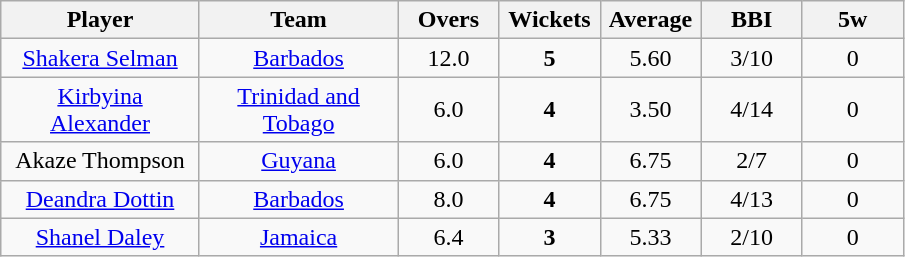<table class="wikitable" style="text-align:center">
<tr>
<th width=125>Player</th>
<th width=125>Team</th>
<th width=60>Overs</th>
<th width=60>Wickets</th>
<th width=60>Average</th>
<th width=60>BBI</th>
<th width=60>5w</th>
</tr>
<tr>
<td><a href='#'>Shakera Selman</a></td>
<td><a href='#'>Barbados</a></td>
<td>12.0</td>
<td><strong>5</strong></td>
<td>5.60</td>
<td>3/10</td>
<td>0</td>
</tr>
<tr>
<td><a href='#'>Kirbyina Alexander</a></td>
<td><a href='#'>Trinidad and Tobago</a></td>
<td>6.0</td>
<td><strong>4</strong></td>
<td>3.50</td>
<td>4/14</td>
<td>0</td>
</tr>
<tr>
<td>Akaze Thompson</td>
<td><a href='#'>Guyana</a></td>
<td>6.0</td>
<td><strong>4</strong></td>
<td>6.75</td>
<td>2/7</td>
<td>0</td>
</tr>
<tr>
<td><a href='#'>Deandra Dottin</a></td>
<td><a href='#'>Barbados</a></td>
<td>8.0</td>
<td><strong>4</strong></td>
<td>6.75</td>
<td>4/13</td>
<td>0</td>
</tr>
<tr>
<td><a href='#'>Shanel Daley</a></td>
<td><a href='#'>Jamaica</a></td>
<td>6.4</td>
<td><strong>3</strong></td>
<td>5.33</td>
<td>2/10</td>
<td>0</td>
</tr>
</table>
